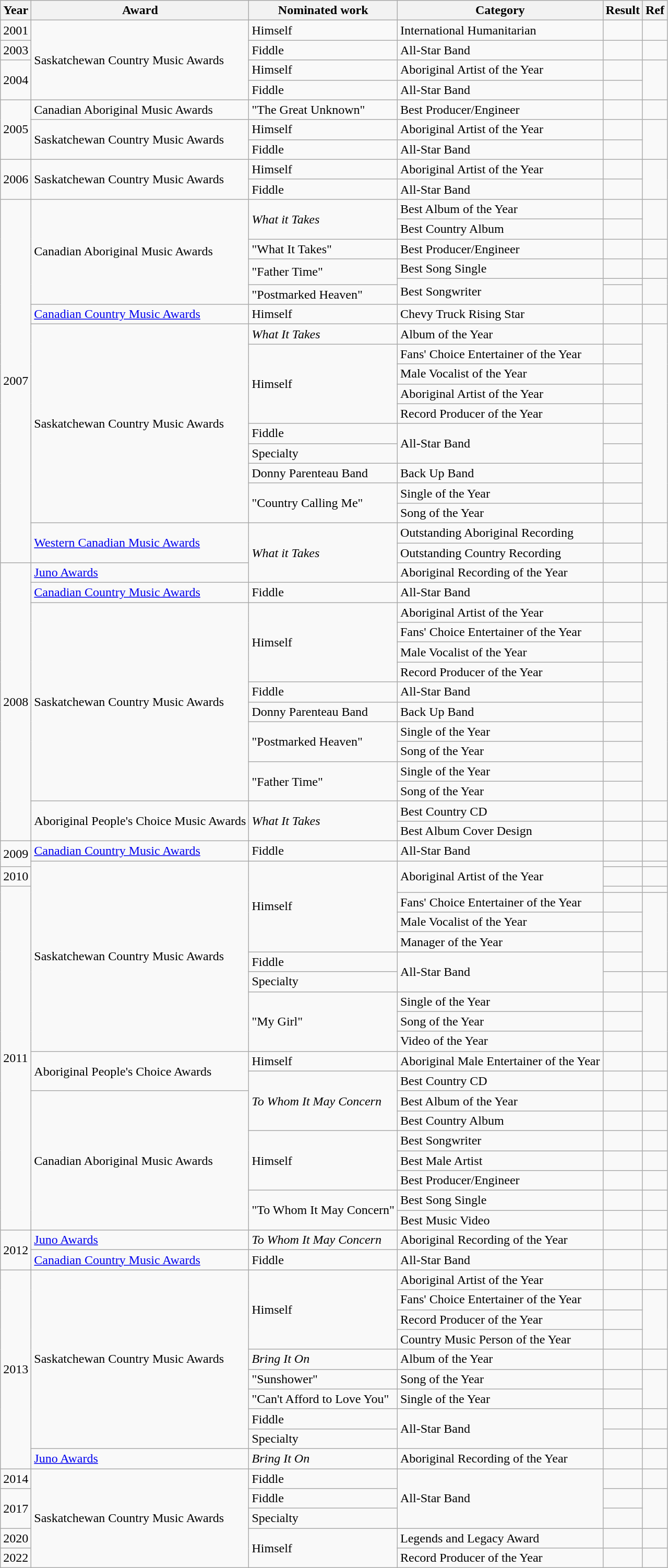<table class="wikitable">
<tr>
<th style="text-align:center;">Year</th>
<th style="text-align:center;">Award</th>
<th style="text-align:center;">Nominated work</th>
<th style="text-align:center;">Category</th>
<th style="text-align:center;">Result</th>
<th style="text-align:center;">Ref</th>
</tr>
<tr>
<td>2001</td>
<td rowspan=4>Saskatchewan Country Music Awards</td>
<td>Himself</td>
<td>International Humanitarian</td>
<td></td>
<td></td>
</tr>
<tr>
<td>2003</td>
<td>Fiddle</td>
<td>All-Star Band</td>
<td></td>
<td></td>
</tr>
<tr>
<td rowspan="2">2004</td>
<td>Himself</td>
<td>Aboriginal Artist of the Year</td>
<td></td>
<td rowspan=2></td>
</tr>
<tr>
<td>Fiddle</td>
<td>All-Star Band</td>
<td></td>
</tr>
<tr>
<td rowspan="3">2005</td>
<td>Canadian Aboriginal Music Awards</td>
<td>"The Great Unknown"</td>
<td>Best Producer/Engineer</td>
<td></td>
<td></td>
</tr>
<tr>
<td rowspan="2">Saskatchewan Country Music Awards</td>
<td>Himself</td>
<td>Aboriginal Artist of the Year</td>
<td></td>
<td rowspan=2></td>
</tr>
<tr>
<td>Fiddle</td>
<td>All-Star Band</td>
<td></td>
</tr>
<tr>
<td rowspan="2">2006</td>
<td rowspan="2">Saskatchewan Country Music Awards</td>
<td>Himself</td>
<td>Aboriginal Artist of the Year</td>
<td></td>
<td rowspan=2></td>
</tr>
<tr>
<td>Fiddle</td>
<td>All-Star Band</td>
<td></td>
</tr>
<tr>
<td rowspan="19">2007</td>
<td rowspan="6">Canadian Aboriginal Music Awards</td>
<td rowspan=2><em>What it Takes</em></td>
<td>Best Album of the Year</td>
<td></td>
</tr>
<tr>
<td>Best Country Album</td>
<td></td>
</tr>
<tr>
<td>"What It Takes"</td>
<td>Best Producer/Engineer</td>
<td></td>
<td></td>
</tr>
<tr>
<td rowspan=2>"Father Time"</td>
<td>Best Song Single</td>
<td></td>
<td></td>
</tr>
<tr>
<td rowspan=2>Best Songwriter</td>
<td></td>
</tr>
<tr>
<td>"Postmarked Heaven"</td>
<td></td>
</tr>
<tr>
<td><a href='#'>Canadian Country Music Awards</a></td>
<td>Himself</td>
<td>Chevy Truck Rising Star</td>
<td></td>
<td></td>
</tr>
<tr>
<td rowspan="10">Saskatchewan Country Music Awards</td>
<td><em>What It Takes</em></td>
<td>Album of the Year</td>
<td></td>
<td rowspan=10></td>
</tr>
<tr>
<td rowspan=4>Himself</td>
<td>Fans' Choice Entertainer of the Year</td>
<td></td>
</tr>
<tr>
<td>Male Vocalist of the Year</td>
<td></td>
</tr>
<tr>
<td>Aboriginal Artist of the Year</td>
<td></td>
</tr>
<tr>
<td>Record Producer of the Year<br> </td>
<td></td>
</tr>
<tr>
<td>Fiddle</td>
<td rowspan=2>All-Star Band</td>
<td></td>
</tr>
<tr>
<td>Specialty</td>
<td></td>
</tr>
<tr>
<td>Donny Parenteau Band</td>
<td>Back Up Band</td>
<td></td>
</tr>
<tr>
<td rowspan=2>"Country Calling Me"</td>
<td>Single of the Year</td>
<td></td>
</tr>
<tr>
<td>Song of the Year</td>
<td></td>
</tr>
<tr>
<td rowspan="2"><a href='#'>Western Canadian Music Awards</a></td>
<td rowspan=3><em>What it Takes</em></td>
<td>Outstanding Aboriginal Recording</td>
<td></td>
<td rowspan=2></td>
</tr>
<tr>
<td>Outstanding Country Recording</td>
<td></td>
</tr>
<tr>
<td rowspan="14">2008</td>
<td><a href='#'>Juno Awards</a></td>
<td>Aboriginal Recording of the Year</td>
<td></td>
<td></td>
</tr>
<tr>
<td><a href='#'>Canadian Country Music Awards</a></td>
<td>Fiddle</td>
<td>All-Star Band</td>
<td></td>
<td></td>
</tr>
<tr>
<td rowspan="10">Saskatchewan Country Music Awards</td>
<td rowspan=4>Himself</td>
<td>Aboriginal Artist of the Year</td>
<td></td>
<td rowspan=10></td>
</tr>
<tr>
<td>Fans' Choice Entertainer of the Year</td>
<td></td>
</tr>
<tr>
<td>Male Vocalist of the Year</td>
<td></td>
</tr>
<tr>
<td>Record Producer of the Year</td>
<td></td>
</tr>
<tr>
<td>Fiddle</td>
<td>All-Star Band</td>
<td></td>
</tr>
<tr>
<td>Donny Parenteau Band</td>
<td>Back Up Band</td>
<td></td>
</tr>
<tr>
<td rowspan=2>"Postmarked Heaven"</td>
<td>Single of the Year</td>
<td></td>
</tr>
<tr>
<td>Song of the Year</td>
<td></td>
</tr>
<tr>
<td rowspan=2>"Father Time"</td>
<td>Single of the Year</td>
<td></td>
</tr>
<tr>
<td>Song of the Year</td>
<td></td>
</tr>
<tr>
<td rowspan=2>Aboriginal People's Choice Music Awards</td>
<td rowspan=2><em>What It Takes</em></td>
<td>Best Country CD</td>
<td></td>
<td></td>
</tr>
<tr>
<td>Best Album Cover Design</td>
<td></td>
<td></td>
</tr>
<tr>
<td rowspan=2>2009</td>
<td><a href='#'>Canadian Country Music Awards</a></td>
<td>Fiddle</td>
<td>All-Star Band</td>
<td></td>
<td></td>
</tr>
<tr>
<td rowspan=11>Saskatchewan Country Music Awards</td>
<td rowspan=6>Himself</td>
<td rowspan=3>Aboriginal Artist of the Year</td>
<td></td>
<td></td>
</tr>
<tr>
<td>2010</td>
<td></td>
<td></td>
</tr>
<tr>
<td rowspan=18>2011</td>
<td></td>
<td></td>
</tr>
<tr>
<td>Fans' Choice Entertainer of the Year</td>
<td></td>
</tr>
<tr>
<td>Male Vocalist of the Year</td>
<td></td>
</tr>
<tr>
<td>Manager of the Year</td>
<td></td>
</tr>
<tr>
<td>Fiddle</td>
<td rowspan=2>All-Star Band</td>
<td></td>
</tr>
<tr>
<td>Specialty</td>
<td></td>
<td></td>
</tr>
<tr>
<td rowspan=3>"My Girl"</td>
<td>Single of the Year</td>
<td></td>
</tr>
<tr>
<td>Song of the Year</td>
<td></td>
</tr>
<tr>
<td>Video of the Year</td>
<td></td>
</tr>
<tr>
<td rowspan="2">Aboriginal People's Choice Awards</td>
<td>Himself</td>
<td>Aboriginal Male Entertainer of the Year</td>
<td></td>
<td></td>
</tr>
<tr>
<td rowspan="3"><em>To Whom It May Concern</em></td>
<td>Best Country CD</td>
<td></td>
<td></td>
</tr>
<tr>
<td rowspan="7">Canadian Aboriginal Music Awards</td>
<td>Best Album of the Year</td>
<td></td>
</tr>
<tr>
<td>Best Country Album</td>
<td></td>
<td></td>
</tr>
<tr>
<td rowspan="3">Himself</td>
<td>Best Songwriter</td>
<td></td>
<td></td>
</tr>
<tr>
<td>Best Male Artist</td>
<td></td>
<td></td>
</tr>
<tr>
<td>Best Producer/Engineer<br> </td>
<td></td>
<td></td>
</tr>
<tr>
<td rowspan=2>"To Whom It May Concern"</td>
<td>Best Song Single</td>
<td></td>
</tr>
<tr>
<td>Best Music Video</td>
<td></td>
<td></td>
</tr>
<tr>
<td rowspan=2>2012</td>
<td><a href='#'>Juno Awards</a></td>
<td><em>To Whom It May Concern</em></td>
<td>Aboriginal Recording of the Year</td>
<td></td>
<td></td>
</tr>
<tr>
<td><a href='#'>Canadian Country Music Awards</a></td>
<td>Fiddle</td>
<td>All-Star Band</td>
<td></td>
<td></td>
</tr>
<tr>
<td rowspan=10>2013</td>
<td rowspan=9>Saskatchewan Country Music Awards</td>
<td rowspan=4>Himself</td>
<td>Aboriginal Artist of the Year</td>
<td></td>
<td></td>
</tr>
<tr>
<td>Fans' Choice Entertainer of the Year</td>
<td></td>
</tr>
<tr>
<td>Record Producer of the Year</td>
<td></td>
</tr>
<tr>
<td>Country Music Person of the Year</td>
<td></td>
</tr>
<tr>
<td><em>Bring It On</em></td>
<td>Album of the Year</td>
<td></td>
<td></td>
</tr>
<tr>
<td>"Sunshower"</td>
<td>Song of the Year</td>
<td></td>
</tr>
<tr>
<td>"Can't Afford to Love You"</td>
<td>Single of the Year</td>
<td></td>
</tr>
<tr>
<td>Fiddle</td>
<td rowspan=2>All-Star Band</td>
<td></td>
<td></td>
</tr>
<tr>
<td>Specialty</td>
<td></td>
<td></td>
</tr>
<tr>
<td><a href='#'>Juno Awards</a></td>
<td><em>Bring It On</em></td>
<td>Aboriginal Recording of the Year</td>
<td></td>
<td></td>
</tr>
<tr>
<td>2014</td>
<td rowspan=5>Saskatchewan Country Music Awards</td>
<td>Fiddle</td>
<td rowspan=3>All-Star Band</td>
<td></td>
<td></td>
</tr>
<tr>
<td rowspan=2>2017</td>
<td>Fiddle</td>
<td></td>
<td rowspan=2></td>
</tr>
<tr>
<td>Specialty</td>
<td></td>
</tr>
<tr>
<td>2020</td>
<td rowspan=2>Himself</td>
<td>Legends and Legacy Award</td>
<td></td>
<td></td>
</tr>
<tr>
<td>2022</td>
<td>Record Producer of the Year<br> </td>
<td></td>
<td></td>
</tr>
</table>
